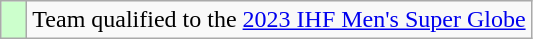<table class="wikitable" style="text-align: center;">
<tr>
<td width=10px bgcolor=#ccffcc></td>
<td>Team qualified to the <a href='#'>2023 IHF Men's Super Globe</a></td>
</tr>
</table>
